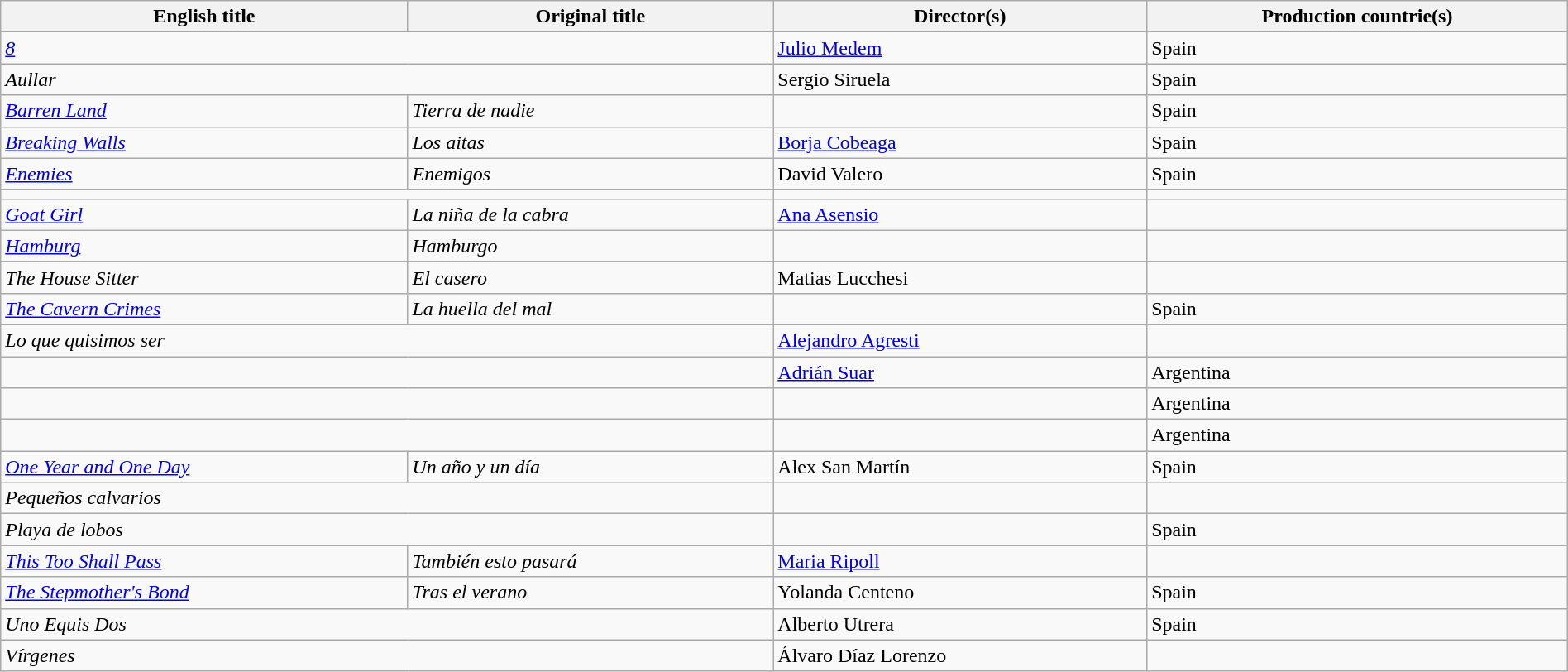<table class="sortable wikitable" style="width:100%; margin-bottom:4px" cellpadding="5">
<tr>
<th scope="col">English title</th>
<th scope="col">Original title</th>
<th scope="col">Director(s)</th>
<th scope="col">Production countrie(s)</th>
</tr>
<tr>
<td colspan = "2"><em><a href='#'>8</a></em></td>
<td><a href='#'>Julio Medem</a></td>
<td>Spain</td>
</tr>
<tr>
<td colspan = "2"><em>Aullar</em></td>
<td>Sergio Siruela</td>
<td>Spain</td>
</tr>
<tr>
<td><em><a href='#'>Barren Land</a></em></td>
<td><em>Tierra de nadie</em></td>
<td></td>
<td>Spain</td>
</tr>
<tr>
<td><em><a href='#'>Breaking Walls</a></em></td>
<td><em>Los aitas</em></td>
<td><a href='#'>Borja Cobeaga</a></td>
<td>Spain</td>
</tr>
<tr>
<td><em><a href='#'>Enemies</a></em></td>
<td><em>Enemigos</em></td>
<td>David Valero</td>
<td>Spain</td>
</tr>
<tr>
<td colspan = "2"><em></em></td>
<td></td>
<td></td>
</tr>
<tr>
<td><em><a href='#'>Goat Girl</a></em></td>
<td><em>La niña de la cabra</em></td>
<td><a href='#'>Ana Asensio</a></td>
<td></td>
</tr>
<tr>
<td><em><a href='#'>Hamburg</a></em></td>
<td><em>Hamburgo</em></td>
<td></td>
<td></td>
</tr>
<tr>
<td><em>The House Sitter</em></td>
<td><em>El casero</em></td>
<td>Matias Lucchesi</td>
<td></td>
</tr>
<tr>
<td><em><a href='#'>The Cavern Crimes</a></em></td>
<td><em>La huella del mal</em></td>
<td></td>
<td>Spain</td>
</tr>
<tr>
<td colspan = "2"><em>Lo que quisimos ser</em></td>
<td><a href='#'>Alejandro Agresti</a></td>
<td></td>
</tr>
<tr>
<td colspan = "2"><em></em></td>
<td><a href='#'>Adrián Suar</a></td>
<td>Argentina</td>
</tr>
<tr>
<td colspan = "2"><em></em></td>
<td></td>
<td>Argentina</td>
</tr>
<tr>
<td colspan = "2"><em></em></td>
<td></td>
<td>Argentina</td>
</tr>
<tr>
<td><em><a href='#'>One Year and One Day</a></em></td>
<td><em>Un año y un día</em></td>
<td>Alex San Martín</td>
<td>Spain</td>
</tr>
<tr>
<td colspan = "2"><em>Pequeños calvarios</em></td>
<td></td>
<td></td>
</tr>
<tr>
<td colspan = "2"><em>Playa de lobos</em></td>
<td></td>
<td>Spain</td>
</tr>
<tr>
<td><em><a href='#'>This Too Shall Pass</a></em></td>
<td><em>También esto pasará</em></td>
<td><a href='#'>Maria Ripoll</a></td>
<td></td>
</tr>
<tr>
<td><em><a href='#'>The Stepmother's Bond</a></em></td>
<td><em>Tras el verano</em></td>
<td>Yolanda Centeno</td>
<td>Spain</td>
</tr>
<tr>
<td colspan = "2"><em>Uno Equis Dos</em></td>
<td>Alberto Utrera</td>
<td>Spain</td>
</tr>
<tr>
<td colspan = "2"><em>Vírgenes</em></td>
<td>Álvaro Díaz Lorenzo</td>
<td></td>
</tr>
</table>
